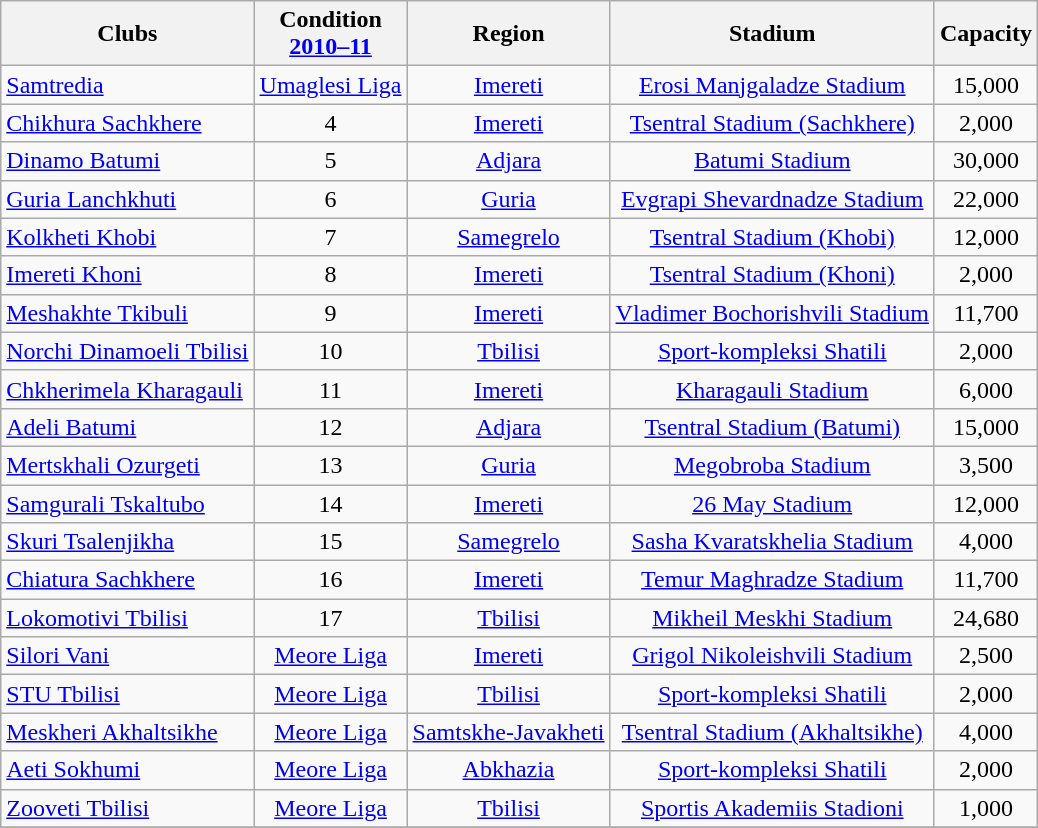<table class="wikitable sortable" style="text-align:center;">
<tr>
<th>Clubs</th>
<th>Condition <br><a href='#'>2010–11</a></th>
<th>Region</th>
<th>Stadium</th>
<th>Capacity</th>
</tr>
<tr>
<td style="text-align:left;"><a href='#'>Samtredia</a></td>
<td><a href='#'>Umaglesi Liga</a></td>
<td><a href='#'>Imereti</a></td>
<td><a href='#'>Erosi Manjgaladze Stadium</a></td>
<td>15,000</td>
</tr>
<tr>
<td style="text-align:left;"><a href='#'>Chikhura Sachkhere</a></td>
<td>4</td>
<td><a href='#'>Imereti</a></td>
<td><a href='#'>Tsentral Stadium (Sachkhere)</a></td>
<td>2,000</td>
</tr>
<tr>
<td style="text-align:left;"><a href='#'>Dinamo Batumi</a></td>
<td>5</td>
<td><a href='#'>Adjara</a></td>
<td><a href='#'>Batumi Stadium</a></td>
<td>30,000</td>
</tr>
<tr>
<td style="text-align:left;"><a href='#'>Guria Lanchkhuti</a></td>
<td>6</td>
<td><a href='#'>Guria</a></td>
<td><a href='#'>Evgrapi Shevardnadze Stadium</a></td>
<td>22,000</td>
</tr>
<tr>
<td style="text-align:left;"><a href='#'>Kolkheti Khobi</a></td>
<td>7</td>
<td><a href='#'>Samegrelo</a></td>
<td><a href='#'>Tsentral Stadium (Khobi)</a></td>
<td>12,000</td>
</tr>
<tr>
<td style="text-align:left;"><a href='#'>Imereti Khoni</a></td>
<td>8</td>
<td><a href='#'>Imereti</a></td>
<td><a href='#'>Tsentral Stadium (Khoni)</a></td>
<td>2,000</td>
</tr>
<tr>
<td style="text-align:left;"><a href='#'>Meshakhte Tkibuli</a></td>
<td>9</td>
<td><a href='#'>Imereti</a></td>
<td><a href='#'>Vladimer Bochorishvili Stadium</a></td>
<td>11,700</td>
</tr>
<tr>
<td style="text-align:left;"><a href='#'>Norchi Dinamoeli Tbilisi</a></td>
<td>10</td>
<td><a href='#'>Tbilisi</a></td>
<td><a href='#'>Sport-kompleksi Shatili</a></td>
<td>2,000</td>
</tr>
<tr>
<td style="text-align:left;"><a href='#'>Chkherimela Kharagauli</a></td>
<td>11</td>
<td><a href='#'>Imereti</a></td>
<td><a href='#'>Kharagauli Stadium</a></td>
<td>6,000</td>
</tr>
<tr>
<td style="text-align:left;"><a href='#'>Adeli Batumi</a></td>
<td>12</td>
<td><a href='#'>Adjara</a></td>
<td><a href='#'>Tsentral Stadium (Batumi)</a></td>
<td>15,000</td>
</tr>
<tr>
<td style="text-align:left;"><a href='#'>Mertskhali Ozurgeti</a></td>
<td>13</td>
<td><a href='#'>Guria</a></td>
<td><a href='#'>Megobroba Stadium</a></td>
<td>3,500</td>
</tr>
<tr>
<td style="text-align:left;"><a href='#'>Samgurali Tskaltubo</a></td>
<td>14</td>
<td><a href='#'>Imereti</a></td>
<td><a href='#'>26 May Stadium</a></td>
<td>12,000</td>
</tr>
<tr>
<td style="text-align:left;"><a href='#'>Skuri Tsalenjikha</a></td>
<td>15</td>
<td><a href='#'>Samegrelo</a></td>
<td><a href='#'>Sasha Kvaratskhelia Stadium</a></td>
<td>4,000</td>
</tr>
<tr>
<td style="text-align:left;"><a href='#'>Chiatura Sachkhere</a></td>
<td>16</td>
<td><a href='#'>Imereti</a></td>
<td><a href='#'>Temur Maghradze Stadium</a></td>
<td>11,700</td>
</tr>
<tr>
<td style="text-align:left;"><a href='#'>Lokomotivi Tbilisi</a></td>
<td>17</td>
<td><a href='#'>Tbilisi</a></td>
<td><a href='#'>Mikheil Meskhi Stadium</a></td>
<td>24,680</td>
</tr>
<tr>
<td style="text-align:left;"><a href='#'>Silori Vani</a></td>
<td><a href='#'>Meore Liga</a></td>
<td><a href='#'>Imereti</a></td>
<td><a href='#'>Grigol Nikoleishvili Stadium</a></td>
<td>2,500</td>
</tr>
<tr>
<td style="text-align:left;"><a href='#'>STU Tbilisi</a></td>
<td><a href='#'>Meore Liga</a></td>
<td><a href='#'>Tbilisi</a></td>
<td><a href='#'>Sport-kompleksi Shatili</a></td>
<td>2,000</td>
</tr>
<tr>
<td style="text-align:left;"><a href='#'>Meskheri Akhaltsikhe</a></td>
<td><a href='#'>Meore Liga</a></td>
<td><a href='#'>Samtskhe-Javakheti</a></td>
<td><a href='#'>Tsentral Stadium (Akhaltsikhe)</a></td>
<td>4,000</td>
</tr>
<tr>
<td style="text-align:left;"><a href='#'>Aeti Sokhumi</a></td>
<td><a href='#'>Meore Liga</a></td>
<td><a href='#'>Abkhazia</a></td>
<td><a href='#'>Sport-kompleksi Shatili</a></td>
<td>2,000</td>
</tr>
<tr>
<td style="text-align:left;"><a href='#'>Zooveti Tbilisi</a></td>
<td><a href='#'>Meore Liga</a></td>
<td><a href='#'>Tbilisi</a></td>
<td><a href='#'>Sportis Akademiis Stadioni</a></td>
<td>1,000</td>
</tr>
<tr>
</tr>
</table>
